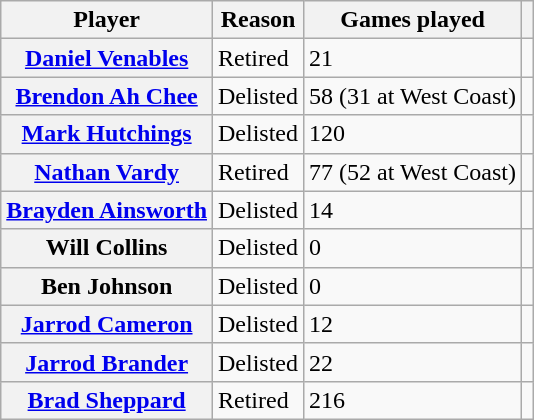<table class="wikitable plainrowheaders">
<tr>
<th scope="col">Player</th>
<th scope="col">Reason</th>
<th scope="col">Games played</th>
<th scope="col"></th>
</tr>
<tr>
<th scope="row"><a href='#'>Daniel Venables</a></th>
<td>Retired</td>
<td>21</td>
<td></td>
</tr>
<tr>
<th scope="row"><a href='#'>Brendon Ah Chee</a></th>
<td>Delisted</td>
<td>58 (31 at West Coast)</td>
<td></td>
</tr>
<tr>
<th scope="row"><a href='#'>Mark Hutchings</a></th>
<td>Delisted</td>
<td>120</td>
<td></td>
</tr>
<tr>
<th scope="row"><a href='#'>Nathan Vardy</a></th>
<td>Retired</td>
<td>77 (52 at West Coast)</td>
<td></td>
</tr>
<tr>
<th scope="row"><a href='#'>Brayden Ainsworth</a></th>
<td>Delisted</td>
<td>14</td>
<td></td>
</tr>
<tr>
<th scope="row">Will Collins</th>
<td>Delisted</td>
<td>0</td>
<td></td>
</tr>
<tr>
<th scope="row">Ben Johnson</th>
<td>Delisted</td>
<td>0</td>
<td></td>
</tr>
<tr>
<th scope="row"><a href='#'>Jarrod Cameron</a></th>
<td>Delisted</td>
<td>12</td>
<td></td>
</tr>
<tr>
<th scope="row"><a href='#'>Jarrod Brander</a></th>
<td>Delisted</td>
<td>22</td>
<td></td>
</tr>
<tr>
<th scope="row"><a href='#'>Brad Sheppard</a></th>
<td>Retired</td>
<td>216</td>
<td></td>
</tr>
</table>
